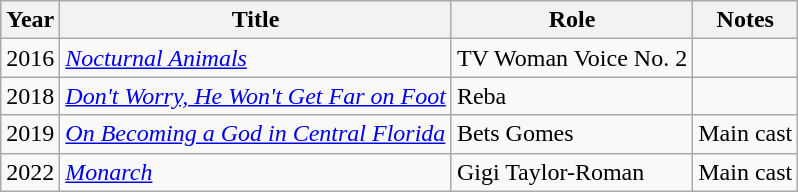<table class="wikitable">
<tr>
<th>Year</th>
<th>Title</th>
<th>Role</th>
<th>Notes</th>
</tr>
<tr>
<td>2016</td>
<td><em><a href='#'>Nocturnal Animals</a></em></td>
<td>TV Woman Voice No. 2</td>
<td></td>
</tr>
<tr>
<td>2018</td>
<td><em><a href='#'>Don't Worry, He Won't Get Far on Foot</a></em></td>
<td>Reba</td>
<td></td>
</tr>
<tr>
<td>2019</td>
<td><em><a href='#'>On Becoming a God in Central Florida</a></em></td>
<td>Bets Gomes</td>
<td>Main cast</td>
</tr>
<tr>
<td>2022</td>
<td><em><a href='#'>Monarch</a></em></td>
<td>Gigi Taylor-Roman</td>
<td>Main cast</td>
</tr>
</table>
